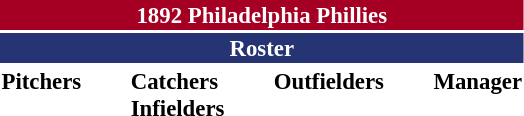<table class="toccolours" style="font-size: 95%;">
<tr>
<th colspan="10" style="background-color: #A50024; color: white; text-align: center;">1892 Philadelphia Phillies</th>
</tr>
<tr>
<td colspan="10" style="background-color: #263473; color: white; text-align: center;"><strong>Roster</strong></td>
</tr>
<tr>
<td valign="top"><strong>Pitchers</strong><br>





</td>
<td width="25px"></td>
<td valign="top"><strong>Catchers</strong><br>

<strong>Infielders</strong>






</td>
<td width="25px"></td>
<td valign="top"><strong>Outfielders</strong><br>



</td>
<td width="25px"></td>
<td valign="top"><strong>Manager</strong><br></td>
</tr>
</table>
